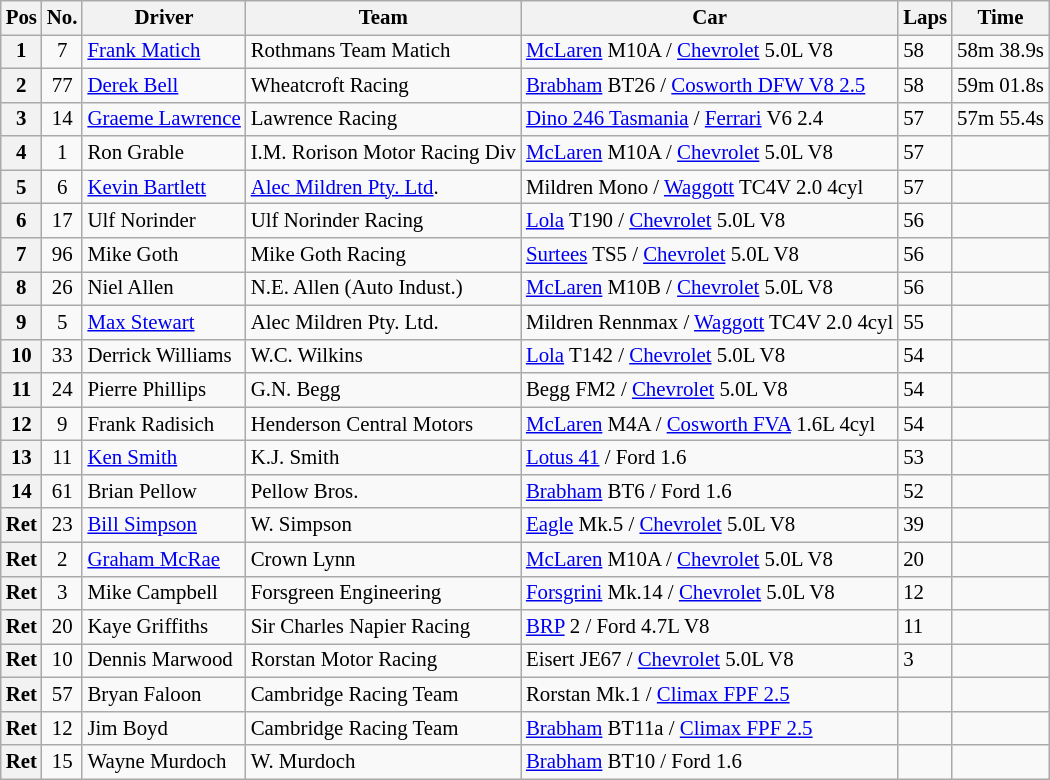<table class="wikitable" style="font-size: 87%;">
<tr>
<th>Pos</th>
<th>No.</th>
<th>Driver</th>
<th>Team</th>
<th>Car</th>
<th>Laps</th>
<th>Time</th>
</tr>
<tr>
<th>1</th>
<td align="center">7</td>
<td> <a href='#'>Frank Matich</a></td>
<td>Rothmans Team Matich</td>
<td><a href='#'>McLaren</a> M10A / <a href='#'>Chevrolet</a> 5.0L V8</td>
<td>58</td>
<td>58m 38.9s</td>
</tr>
<tr>
<th>2</th>
<td align="center">77</td>
<td> <a href='#'>Derek Bell</a></td>
<td>Wheatcroft Racing</td>
<td><a href='#'>Brabham</a> BT26 / <a href='#'>Cosworth DFW V8 2.5</a></td>
<td>58</td>
<td>59m 01.8s</td>
</tr>
<tr>
<th>3</th>
<td align="center">14</td>
<td> <a href='#'>Graeme Lawrence</a></td>
<td>Lawrence Racing</td>
<td><a href='#'>Dino 246 Tasmania</a> / <a href='#'>Ferrari</a> V6 2.4</td>
<td>57</td>
<td>57m 55.4s</td>
</tr>
<tr>
<th>4</th>
<td align="center">1</td>
<td> Ron Grable</td>
<td>I.M. Rorison Motor Racing Div</td>
<td><a href='#'>McLaren</a> M10A / <a href='#'>Chevrolet</a> 5.0L V8</td>
<td>57</td>
<td></td>
</tr>
<tr>
<th>5</th>
<td align="center">6</td>
<td> <a href='#'>Kevin Bartlett</a></td>
<td><a href='#'>Alec Mildren Pty. Ltd</a>.</td>
<td>Mildren Mono / <a href='#'>Waggott</a> TC4V 2.0 4cyl</td>
<td>57</td>
<td></td>
</tr>
<tr>
<th>6</th>
<td align="center">17</td>
<td> Ulf Norinder</td>
<td>Ulf Norinder Racing</td>
<td><a href='#'>Lola</a> T190 / <a href='#'>Chevrolet</a> 5.0L V8</td>
<td>56</td>
<td></td>
</tr>
<tr>
<th>7</th>
<td align="center">96</td>
<td> Mike Goth</td>
<td>Mike Goth Racing</td>
<td><a href='#'>Surtees</a> TS5 / <a href='#'>Chevrolet</a> 5.0L V8</td>
<td>56</td>
<td></td>
</tr>
<tr>
<th>8</th>
<td align="center">26</td>
<td> Niel Allen</td>
<td>N.E. Allen (Auto Indust.)</td>
<td><a href='#'>McLaren</a> M10B / <a href='#'>Chevrolet</a> 5.0L V8</td>
<td>56</td>
<td></td>
</tr>
<tr>
<th>9</th>
<td align="center">5</td>
<td> <a href='#'>Max Stewart</a></td>
<td>Alec Mildren Pty. Ltd.</td>
<td>Mildren Rennmax / <a href='#'>Waggott</a> TC4V 2.0 4cyl</td>
<td>55</td>
<td></td>
</tr>
<tr>
<th>10</th>
<td align="center">33</td>
<td> Derrick Williams</td>
<td>W.C. Wilkins</td>
<td><a href='#'>Lola</a> T142 / <a href='#'>Chevrolet</a> 5.0L V8</td>
<td>54</td>
<td></td>
</tr>
<tr>
<th>11</th>
<td align="center">24</td>
<td> Pierre Phillips</td>
<td>G.N. Begg</td>
<td>Begg FM2 / <a href='#'>Chevrolet</a> 5.0L V8</td>
<td>54</td>
<td></td>
</tr>
<tr>
<th>12</th>
<td align="center">9</td>
<td> Frank Radisich</td>
<td>Henderson Central Motors</td>
<td><a href='#'>McLaren</a> M4A / <a href='#'>Cosworth FVA</a> 1.6L 4cyl</td>
<td>54</td>
<td></td>
</tr>
<tr>
<th>13</th>
<td align="center">11</td>
<td> <a href='#'>Ken Smith</a></td>
<td>K.J. Smith</td>
<td><a href='#'>Lotus 41</a> / Ford 1.6</td>
<td>53</td>
<td></td>
</tr>
<tr>
<th>14</th>
<td align="center">61</td>
<td> Brian Pellow</td>
<td>Pellow Bros.</td>
<td><a href='#'>Brabham</a> BT6 / Ford 1.6</td>
<td>52</td>
<td></td>
</tr>
<tr>
<th>Ret</th>
<td align="center">23</td>
<td> <a href='#'>Bill Simpson</a></td>
<td>W. Simpson</td>
<td><a href='#'>Eagle</a> Mk.5 / <a href='#'>Chevrolet</a> 5.0L V8</td>
<td>39</td>
<td></td>
</tr>
<tr>
<th>Ret</th>
<td align="center">2</td>
<td> <a href='#'>Graham McRae</a></td>
<td>Crown Lynn</td>
<td><a href='#'>McLaren</a> M10A / <a href='#'>Chevrolet</a> 5.0L V8</td>
<td>20</td>
<td></td>
</tr>
<tr>
<th>Ret</th>
<td align="center">3</td>
<td> Mike Campbell</td>
<td>Forsgreen Engineering</td>
<td><a href='#'>Forsgrini</a> Mk.14 / <a href='#'>Chevrolet</a> 5.0L V8</td>
<td>12</td>
<td></td>
</tr>
<tr>
<th>Ret</th>
<td align="center">20</td>
<td> Kaye Griffiths</td>
<td>Sir Charles Napier Racing</td>
<td><a href='#'>BRP</a> 2 / Ford 4.7L V8</td>
<td>11</td>
<td></td>
</tr>
<tr>
<th>Ret</th>
<td align="center">10</td>
<td> Dennis Marwood</td>
<td>Rorstan Motor Racing</td>
<td>Eisert JE67 / <a href='#'>Chevrolet</a> 5.0L V8</td>
<td>3</td>
<td></td>
</tr>
<tr>
<th>Ret</th>
<td align="center">57</td>
<td> Bryan Faloon</td>
<td>Cambridge Racing Team</td>
<td>Rorstan Mk.1 / <a href='#'>Climax FPF 2.5</a></td>
<td></td>
<td></td>
</tr>
<tr>
<th>Ret</th>
<td align="center">12</td>
<td> Jim Boyd</td>
<td>Cambridge Racing Team</td>
<td><a href='#'>Brabham</a> BT11a / <a href='#'>Climax FPF 2.5</a></td>
<td></td>
<td></td>
</tr>
<tr>
<th>Ret</th>
<td align="center">15</td>
<td> Wayne Murdoch</td>
<td>W. Murdoch</td>
<td><a href='#'>Brabham</a> BT10 / Ford 1.6</td>
<td></td>
<td></td>
</tr>
</table>
